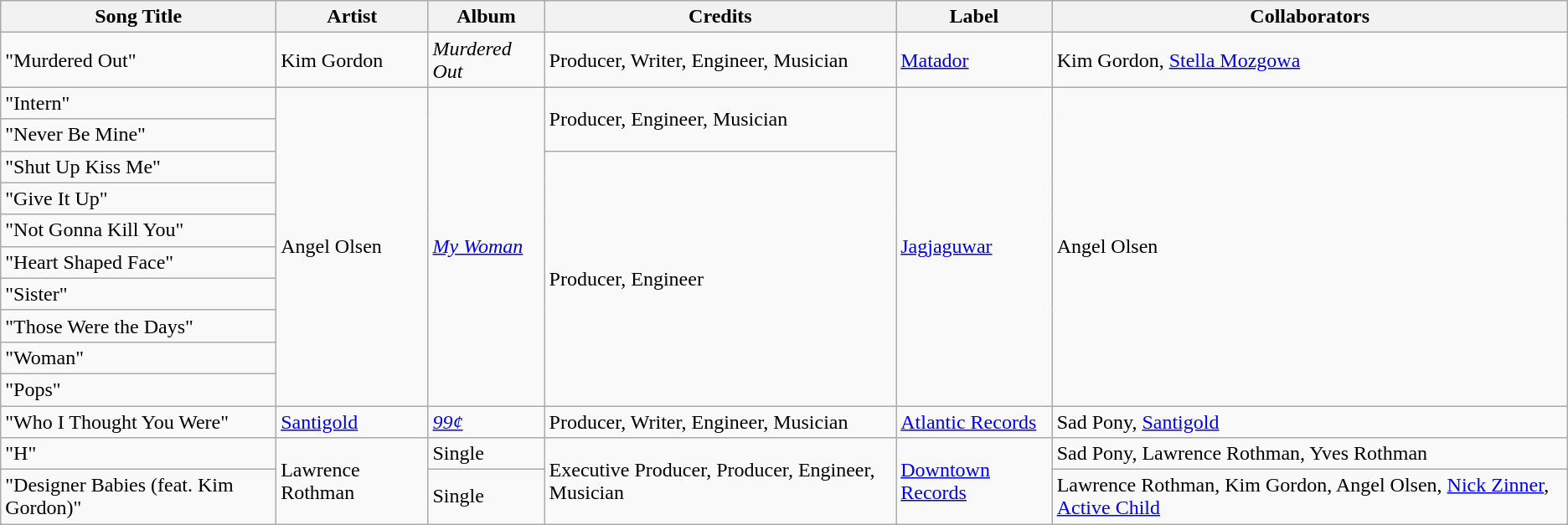<table class="wikitable">
<tr>
<th>Song Title</th>
<th>Artist</th>
<th>Album</th>
<th>Credits</th>
<th>Label</th>
<th>Collaborators</th>
</tr>
<tr>
<td>"Murdered Out"</td>
<td>Kim Gordon</td>
<td><em>Murdered Out</em></td>
<td>Producer, Writer, Engineer, Musician</td>
<td><a href='#'>Matador</a></td>
<td>Kim Gordon, <a href='#'>Stella Mozgowa</a></td>
</tr>
<tr>
<td>"Intern"</td>
<td rowspan="10">Angel Olsen</td>
<td rowspan="10"><em><a href='#'>My Woman</a></em></td>
<td rowspan="2">Producer, Engineer, Musician</td>
<td rowspan="10"><a href='#'>Jagjaguwar</a></td>
<td rowspan="10">Angel Olsen</td>
</tr>
<tr>
<td>"Never Be Mine"</td>
</tr>
<tr>
<td>"Shut Up Kiss Me"</td>
<td rowspan="8">Producer, Engineer</td>
</tr>
<tr>
<td>"Give It Up"</td>
</tr>
<tr>
<td>"Not Gonna Kill You"</td>
</tr>
<tr>
<td>"Heart Shaped Face"</td>
</tr>
<tr>
<td>"Sister"</td>
</tr>
<tr>
<td>"Those Were the Days"</td>
</tr>
<tr>
<td>"Woman"</td>
</tr>
<tr>
<td>"Pops"</td>
</tr>
<tr>
<td>"Who I Thought You Were"</td>
<td><a href='#'>Santigold</a></td>
<td><em><a href='#'>99¢</a></em></td>
<td>Producer, Writer, Engineer, Musician</td>
<td><a href='#'>Atlantic Records</a></td>
<td>Sad Pony, <a href='#'>Santigold</a></td>
</tr>
<tr>
<td>"H"</td>
<td rowspan="2">Lawrence Rothman</td>
<td>Single</td>
<td rowspan="2">Executive Producer, Producer, Engineer, Musician</td>
<td rowspan="2"><a href='#'>Downtown Records</a></td>
<td>Sad Pony, Lawrence Rothman, Yves Rothman</td>
</tr>
<tr>
<td>"Designer Babies (feat. Kim Gordon)"</td>
<td>Single</td>
<td>Lawrence Rothman, Kim Gordon, Angel Olsen, <a href='#'>Nick Zinner</a>, <a href='#'>Active Child</a></td>
</tr>
</table>
